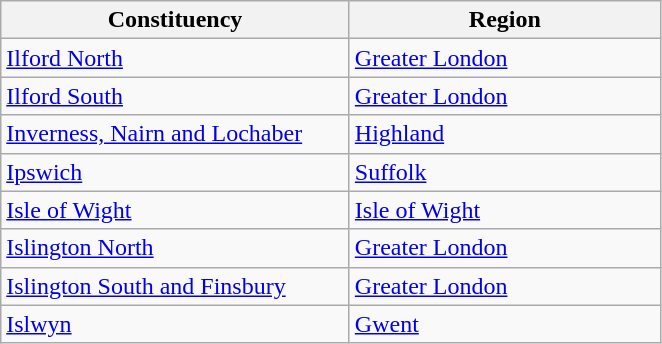<table class="wikitable">
<tr>
<th width="225px">Constituency</th>
<th width="200px">Region</th>
</tr>
<tr>
<td><a href='#'>Ilford North</a></td>
<td><a href='#'>Greater London</a></td>
</tr>
<tr>
<td><a href='#'>Ilford South</a></td>
<td><a href='#'>Greater London</a></td>
</tr>
<tr>
<td><a href='#'>Inverness, Nairn and Lochaber</a></td>
<td><a href='#'>Highland</a></td>
</tr>
<tr>
<td><a href='#'>Ipswich</a></td>
<td><a href='#'>Suffolk</a></td>
</tr>
<tr>
<td><a href='#'>Isle of Wight</a></td>
<td><a href='#'>Isle of Wight</a></td>
</tr>
<tr>
<td><a href='#'>Islington North</a></td>
<td><a href='#'>Greater London</a></td>
</tr>
<tr>
<td><a href='#'>Islington South and Finsbury</a></td>
<td><a href='#'>Greater London</a></td>
</tr>
<tr>
<td><a href='#'>Islwyn</a></td>
<td><a href='#'>Gwent</a></td>
</tr>
</table>
